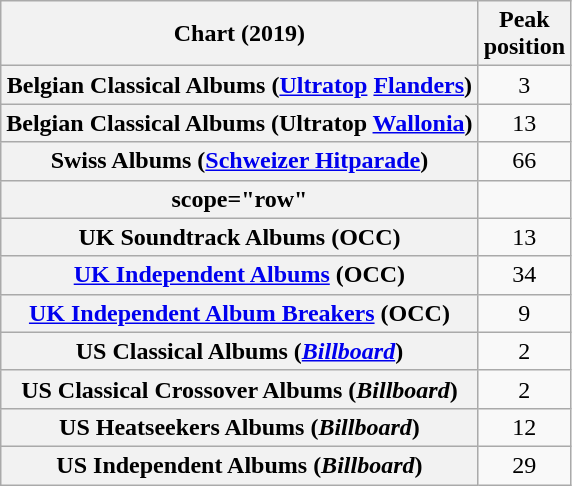<table class="wikitable sortable plainrowheaders" style="text-align:center">
<tr>
<th scope="col">Chart (2019)</th>
<th scope="col">Peak<br> position</th>
</tr>
<tr>
<th scope="row">Belgian Classical Albums (<a href='#'>Ultratop</a> <a href='#'>Flanders</a>)</th>
<td>3</td>
</tr>
<tr>
<th scope="row">Belgian Classical Albums (Ultratop <a href='#'>Wallonia</a>)</th>
<td>13</td>
</tr>
<tr>
<th scope="row">Swiss Albums (<a href='#'>Schweizer Hitparade</a>)</th>
<td>66</td>
</tr>
<tr>
<th>scope="row" </th>
</tr>
<tr>
<th scope="row">UK Soundtrack Albums (OCC)</th>
<td>13</td>
</tr>
<tr>
<th scope="row"><a href='#'>UK Independent Albums</a> (OCC)</th>
<td>34</td>
</tr>
<tr>
<th scope="row"><a href='#'>UK Independent Album Breakers</a> (OCC)</th>
<td>9</td>
</tr>
<tr>
<th scope="row">US Classical Albums (<em><a href='#'>Billboard</a></em>)</th>
<td>2</td>
</tr>
<tr>
<th scope="row">US Classical Crossover Albums (<em>Billboard</em>)</th>
<td>2</td>
</tr>
<tr>
<th scope="row">US Heatseekers Albums (<em>Billboard</em>)</th>
<td>12</td>
</tr>
<tr>
<th scope="row">US Independent Albums (<em>Billboard</em>)</th>
<td>29</td>
</tr>
</table>
